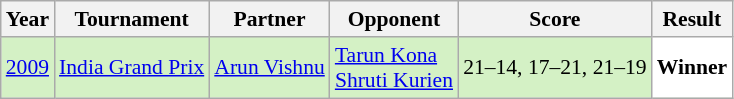<table class="sortable wikitable" style="font-size: 90%;">
<tr>
<th>Year</th>
<th>Tournament</th>
<th>Partner</th>
<th>Opponent</th>
<th>Score</th>
<th>Result</th>
</tr>
<tr style="background:#D4F1C5">
<td align="center"><a href='#'>2009</a></td>
<td align="left"><a href='#'>India Grand Prix</a></td>
<td align="left"> <a href='#'>Arun Vishnu</a></td>
<td align="left"> <a href='#'>Tarun Kona</a> <br>  <a href='#'>Shruti Kurien</a></td>
<td align="left">21–14, 17–21, 21–19</td>
<td style="text-align:left; background:white"> <strong>Winner</strong></td>
</tr>
</table>
